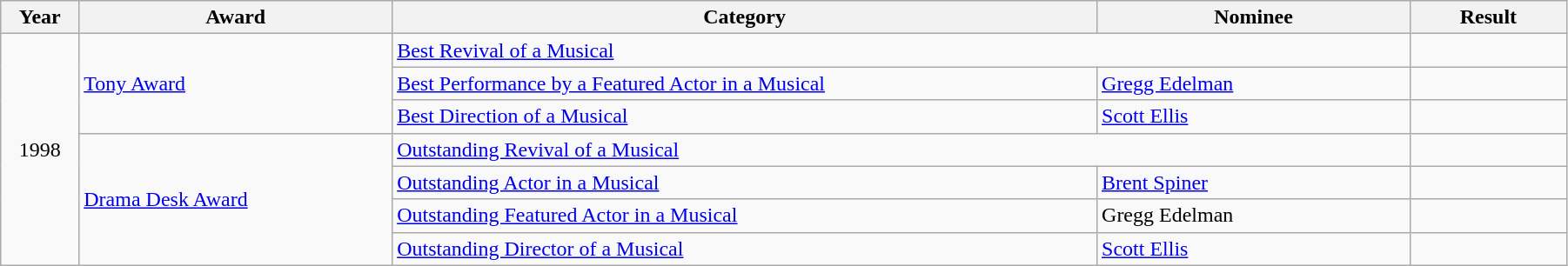<table class="wikitable" width="95%">
<tr>
<th width="5%">Year</th>
<th width="20%">Award</th>
<th width="45%">Category</th>
<th width="20%">Nominee</th>
<th width="10%">Result</th>
</tr>
<tr>
<td rowspan="7" align="center">1998</td>
<td rowspan="3"><a href='#'>Tony Award</a></td>
<td colspan="2"><a href='#'>Best Revival of a Musical</a></td>
<td></td>
</tr>
<tr>
<td><a href='#'>Best Performance by a Featured Actor in a Musical</a></td>
<td><a href='#'>Gregg Edelman</a></td>
<td></td>
</tr>
<tr>
<td><a href='#'>Best Direction of a Musical</a></td>
<td><a href='#'>Scott Ellis</a></td>
<td></td>
</tr>
<tr>
<td rowspan="4"><a href='#'>Drama Desk Award</a></td>
<td colspan="2"><a href='#'>Outstanding Revival of a Musical</a></td>
<td></td>
</tr>
<tr>
<td><a href='#'>Outstanding Actor in a Musical</a></td>
<td><a href='#'>Brent Spiner</a></td>
<td></td>
</tr>
<tr>
<td><a href='#'>Outstanding Featured Actor in a Musical</a></td>
<td>Gregg Edelman</td>
<td></td>
</tr>
<tr>
<td><a href='#'>Outstanding Director of a Musical</a></td>
<td><a href='#'>Scott Ellis</a></td>
<td></td>
</tr>
</table>
